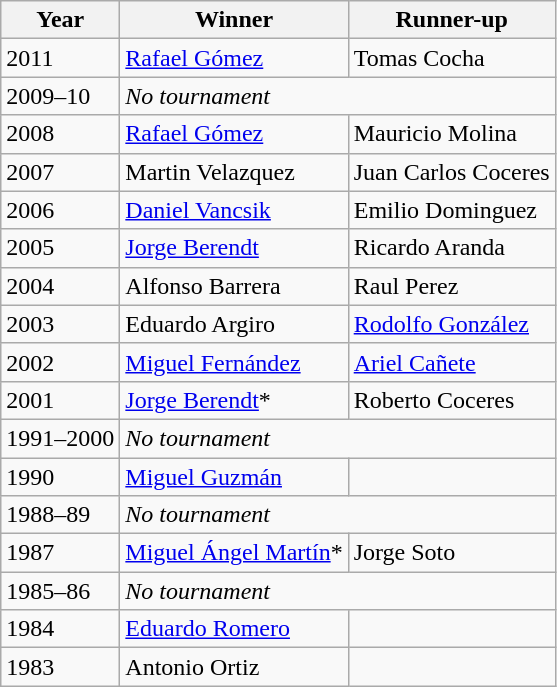<table class=wikitable>
<tr>
<th>Year</th>
<th>Winner</th>
<th>Runner-up</th>
</tr>
<tr>
<td>2011</td>
<td><a href='#'>Rafael Gómez</a></td>
<td>Tomas Cocha</td>
</tr>
<tr>
<td>2009–10</td>
<td colspan=2><em>No tournament</em></td>
</tr>
<tr>
<td>2008</td>
<td><a href='#'>Rafael Gómez</a></td>
<td>Mauricio Molina</td>
</tr>
<tr>
<td>2007</td>
<td>Martin Velazquez</td>
<td>Juan Carlos Coceres</td>
</tr>
<tr>
<td>2006</td>
<td><a href='#'>Daniel Vancsik</a></td>
<td>Emilio Dominguez</td>
</tr>
<tr>
<td>2005</td>
<td><a href='#'>Jorge Berendt</a></td>
<td>Ricardo Aranda</td>
</tr>
<tr>
<td>2004</td>
<td>Alfonso Barrera</td>
<td>Raul Perez</td>
</tr>
<tr>
<td>2003</td>
<td>Eduardo Argiro</td>
<td><a href='#'>Rodolfo González</a></td>
</tr>
<tr>
<td>2002</td>
<td><a href='#'>Miguel Fernández</a></td>
<td><a href='#'>Ariel Cañete</a></td>
</tr>
<tr>
<td>2001</td>
<td><a href='#'>Jorge Berendt</a>*</td>
<td>Roberto Coceres</td>
</tr>
<tr>
<td>1991–2000</td>
<td colspan=2><em>No tournament</em></td>
</tr>
<tr>
<td>1990</td>
<td><a href='#'>Miguel Guzmán</a></td>
<td></td>
</tr>
<tr>
<td>1988–89</td>
<td colspan=2><em>No tournament</em></td>
</tr>
<tr>
<td>1987</td>
<td><a href='#'>Miguel Ángel Martín</a>*</td>
<td>Jorge Soto</td>
</tr>
<tr>
<td>1985–86</td>
<td colspan=2><em>No tournament</em></td>
</tr>
<tr>
<td>1984</td>
<td><a href='#'>Eduardo Romero</a></td>
<td></td>
</tr>
<tr>
<td>1983</td>
<td>Antonio Ortiz</td>
<td></td>
</tr>
</table>
